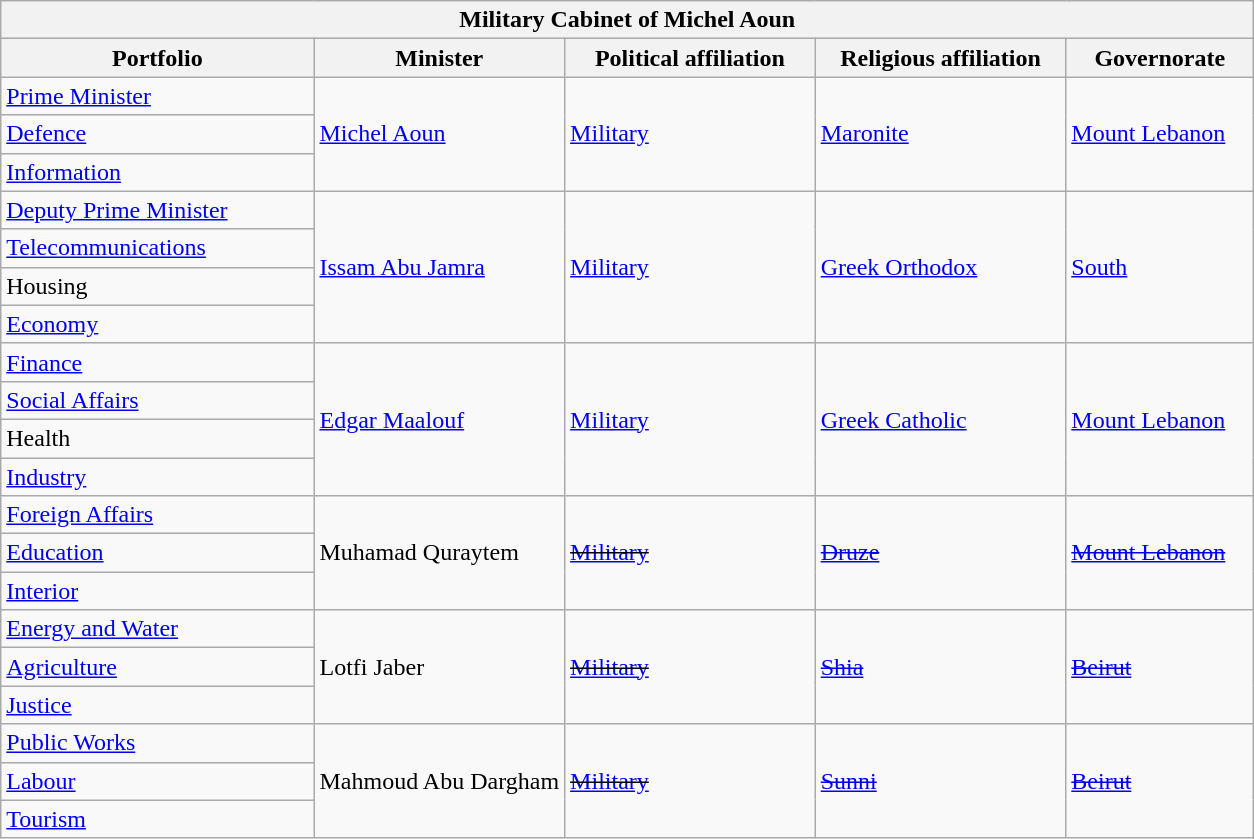<table class="wikitable">
<tr>
<th colspan="5">Military Cabinet of Michel Aoun</th>
</tr>
<tr>
<th width="25%">Portfolio</th>
<th width="20%">Minister</th>
<th width="20%">Political affiliation</th>
<th width="20%">Religious affiliation</th>
<th width="20%">Governorate</th>
</tr>
<tr>
<td><a href='#'>Prime Minister</a></td>
<td rowspan="3"><a href='#'>Michel Aoun</a></td>
<td rowspan="3"> <a href='#'>Military</a></td>
<td rowspan="3"><a href='#'>Maronite</a></td>
<td rowspan="3"><a href='#'>Mount Lebanon</a></td>
</tr>
<tr>
<td><a href='#'>Defence</a></td>
</tr>
<tr>
<td><a href='#'>Information</a></td>
</tr>
<tr>
<td><a href='#'>Deputy Prime Minister</a></td>
<td rowspan="4"><a href='#'>Issam Abu Jamra</a></td>
<td rowspan="4"> <a href='#'>Military</a></td>
<td rowspan="4"><a href='#'>Greek Orthodox</a></td>
<td rowspan="4"><a href='#'>South</a></td>
</tr>
<tr>
<td><a href='#'>Telecommunications</a></td>
</tr>
<tr>
<td>Housing</td>
</tr>
<tr>
<td><a href='#'>Economy</a></td>
</tr>
<tr>
<td><a href='#'>Finance</a></td>
<td rowspan="4"><a href='#'>Edgar Maalouf</a></td>
<td rowspan="4"> <a href='#'>Military</a></td>
<td rowspan="4"><a href='#'>Greek Catholic</a></td>
<td rowspan="4"><a href='#'>Mount Lebanon</a></td>
</tr>
<tr>
<td><a href='#'>Social Affairs</a></td>
</tr>
<tr>
<td>Health</td>
</tr>
<tr>
<td><a href='#'>Industry</a></td>
</tr>
<tr>
<td><a href='#'>Foreign Affairs</a></td>
<td rowspan="3">Muhamad Quraytem</td>
<td rowspan="3"><s> <a href='#'>Military</a></s></td>
<td rowspan="3"><a href='#'><s>Druze</s></a></td>
<td rowspan="3"><a href='#'><s>Mount Lebanon</s></a></td>
</tr>
<tr>
<td><a href='#'>Education</a></td>
</tr>
<tr>
<td><a href='#'>Interior</a></td>
</tr>
<tr>
<td><a href='#'>Energy and Water</a></td>
<td rowspan="3">Lotfi Jaber</td>
<td rowspan="3"><s> <a href='#'>Military</a></s></td>
<td rowspan="3"><a href='#'><s>Shia</s></a></td>
<td rowspan="3"><a href='#'><s>Beirut</s></a></td>
</tr>
<tr>
<td><a href='#'>Agriculture</a></td>
</tr>
<tr>
<td><a href='#'>Justice</a></td>
</tr>
<tr>
<td><a href='#'>Public Works</a></td>
<td rowspan="3">Mahmoud Abu Dargham</td>
<td rowspan="3"><s> <a href='#'>Military</a></s></td>
<td rowspan="3"><a href='#'><s>Sunni</s></a></td>
<td rowspan="3"><a href='#'><s>Beirut</s></a></td>
</tr>
<tr>
<td><a href='#'>Labour</a></td>
</tr>
<tr>
<td><a href='#'>Tourism</a></td>
</tr>
</table>
